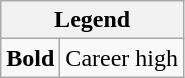<table class="wikitable">
<tr>
<th colspan="2">Legend</th>
</tr>
<tr>
<td><strong>Bold</strong></td>
<td>Career high</td>
</tr>
</table>
